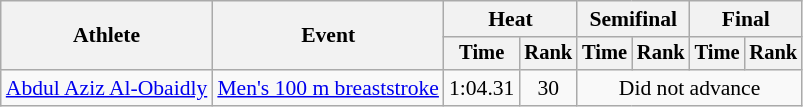<table class=wikitable style="font-size:90%">
<tr>
<th rowspan="2">Athlete</th>
<th rowspan="2">Event</th>
<th colspan="2">Heat</th>
<th colspan="2">Semifinal</th>
<th colspan="2">Final</th>
</tr>
<tr style="font-size:95%">
<th>Time</th>
<th>Rank</th>
<th>Time</th>
<th>Rank</th>
<th>Time</th>
<th>Rank</th>
</tr>
<tr align=center>
<td align=left><a href='#'>Abdul Aziz Al-Obaidly</a></td>
<td align=left><a href='#'>Men's 100 m breaststroke</a></td>
<td>1:04.31</td>
<td>30</td>
<td colspan="4">Did not advance</td>
</tr>
</table>
